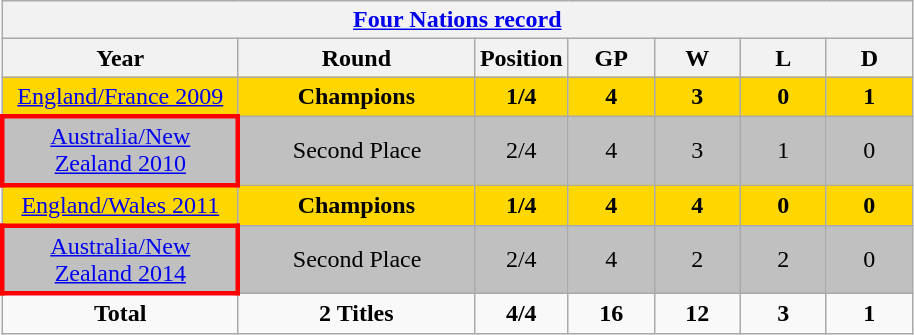<table class="wikitable" style="text-align: center;">
<tr>
<th colspan=9><a href='#'>Four Nations record</a></th>
</tr>
<tr>
<th width=150>Year</th>
<th width=150>Round</th>
<th width=50>Position</th>
<th width=50>GP</th>
<th width=50>W</th>
<th width=50>L</th>
<th width=50>D</th>
</tr>
<tr bgcolor=Gold>
<td><a href='#'>England/France 2009</a></td>
<td><strong>Champions</strong></td>
<td><strong>1/4</strong></td>
<td><strong>4</strong></td>
<td><strong>3</strong></td>
<td><strong>0</strong></td>
<td><strong>1</strong></td>
</tr>
<tr bgcolor=silver>
<td style="border: 3px solid red"><a href='#'>Australia/New Zealand 2010</a></td>
<td>Second Place</td>
<td>2/4</td>
<td>4</td>
<td>3</td>
<td>1</td>
<td>0</td>
</tr>
<tr bgcolor=Gold>
<td><a href='#'>England/Wales 2011</a></td>
<td><strong>Champions</strong></td>
<td><strong>1/4</strong></td>
<td><strong>4</strong></td>
<td><strong>4</strong></td>
<td><strong>0</strong></td>
<td><strong>0</strong></td>
</tr>
<tr bgcolor=silver>
<td style="border: 3px solid red"><a href='#'>Australia/New Zealand 2014</a></td>
<td>Second Place</td>
<td>2/4</td>
<td>4</td>
<td>2</td>
<td>2</td>
<td>0</td>
</tr>
<tr>
<td><strong>Total</strong></td>
<td><strong>2 Titles</strong></td>
<td><strong>4/4</strong></td>
<td><strong>16</strong></td>
<td><strong>12</strong></td>
<td><strong>3</strong></td>
<td><strong>1</strong></td>
</tr>
</table>
